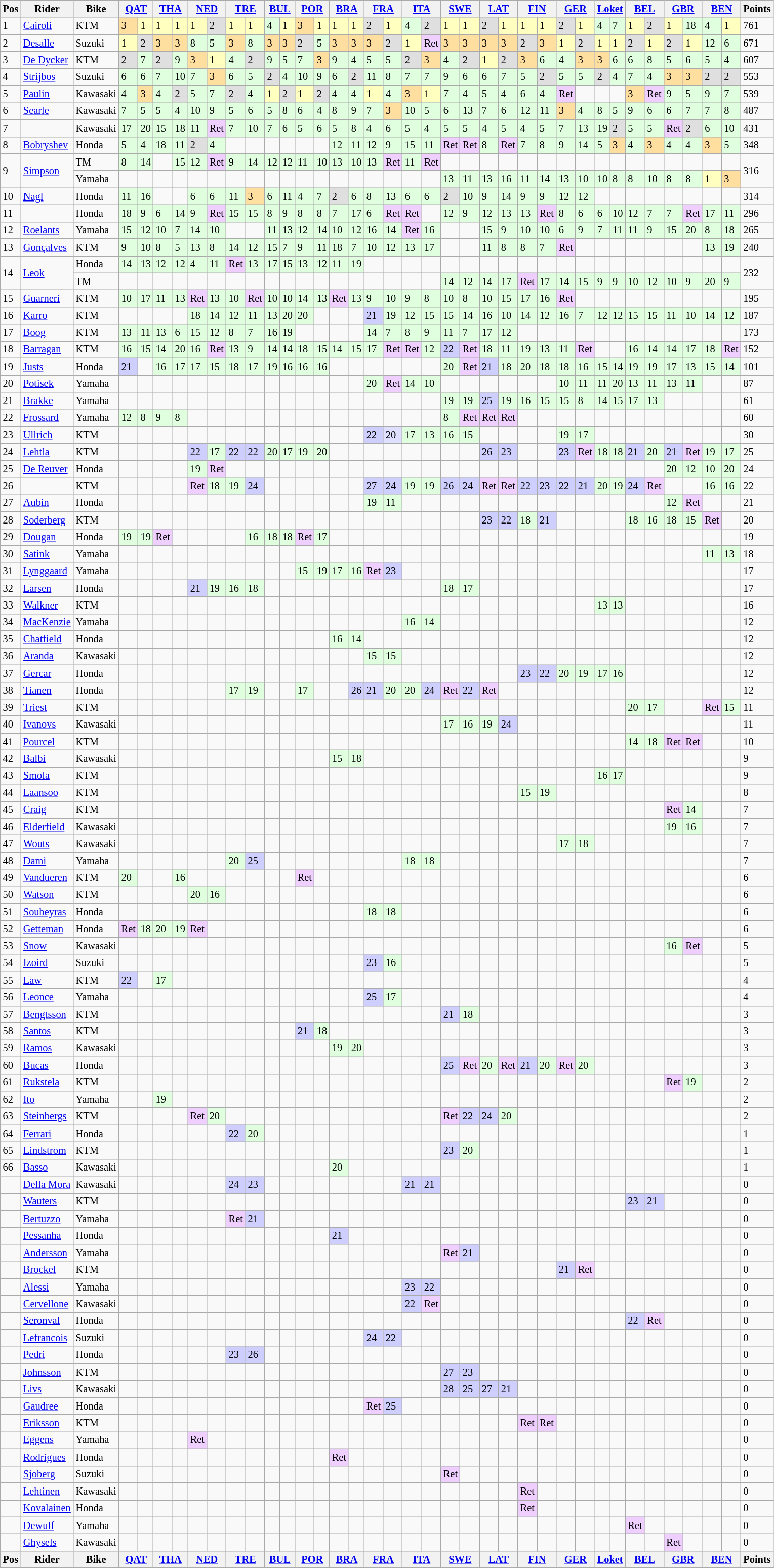<table class="wikitable" Style="font-size: 85%;">
<tr>
<th>Pos</th>
<th>Rider</th>
<th>Bike</th>
<th colspan=2><a href='#'>QAT</a><br></th>
<th colspan=2><a href='#'>THA</a><br></th>
<th colspan=2><a href='#'>NED</a><br></th>
<th colspan=2><a href='#'>TRE</a><br></th>
<th colspan=2><a href='#'>BUL</a><br></th>
<th colspan=2><a href='#'>POR</a><br></th>
<th colspan=2><a href='#'>BRA</a><br></th>
<th colspan=2><a href='#'>FRA</a><br></th>
<th colspan=2><a href='#'>ITA</a><br></th>
<th colspan=2><a href='#'>SWE</a><br></th>
<th colspan=2><a href='#'>LAT</a><br></th>
<th colspan=2><a href='#'>FIN</a><br></th>
<th colspan=2><a href='#'>GER</a><br></th>
<th colspan=2><a href='#'>Loket</a><br></th>
<th colspan=2><a href='#'>BEL</a><br></th>
<th colspan=2><a href='#'>GBR</a><br></th>
<th colspan=2><a href='#'>BEN</a><br></th>
<th>Points</th>
</tr>
<tr>
<td>1</td>
<td> <a href='#'>Cairoli</a></td>
<td>KTM</td>
<td style="background:#ffdf9f;">3</td>
<td style="background:#ffffbf;">1</td>
<td style="background:#ffffbf;">1</td>
<td style="background:#ffffbf;">1</td>
<td style="background:#ffffbf;">1</td>
<td style="background:#dfdfdf;">2</td>
<td style="background:#ffffbf;">1</td>
<td style="background:#ffffbf;">1</td>
<td style="background:#dfffdf;">4</td>
<td style="background:#ffffbf;">1</td>
<td style="background:#ffdf9f;">3</td>
<td style="background:#ffffbf;">1</td>
<td style="background:#ffffbf;">1</td>
<td style="background:#ffffbf;">1</td>
<td style="background:#dfdfdf;">2</td>
<td style="background:#ffffbf;">1</td>
<td style="background:#dfffdf;">4</td>
<td style="background:#dfdfdf;">2</td>
<td style="background:#ffffbf;">1</td>
<td style="background:#ffffbf;">1</td>
<td style="background:#dfdfdf;">2</td>
<td style="background:#ffffbf;">1</td>
<td style="background:#ffffbf;">1</td>
<td style="background:#ffffbf;">1</td>
<td style="background:#dfdfdf;">2</td>
<td style="background:#ffffbf;">1</td>
<td style="background:#dfffdf;">4</td>
<td style="background:#dfffdf;">7</td>
<td style="background:#ffffbf;">1</td>
<td style="background:#dfdfdf;">2</td>
<td style="background:#ffffbf;">1</td>
<td style="background:#dfffdf;">18</td>
<td style="background:#dfffdf;">4</td>
<td style="background:#ffffbf;">1</td>
<td>761</td>
</tr>
<tr>
<td>2</td>
<td> <a href='#'>Desalle</a></td>
<td>Suzuki</td>
<td style="background:#ffffbf;">1</td>
<td style="background:#dfdfdf;">2</td>
<td style="background:#ffdf9f;">3</td>
<td style="background:#ffdf9f;">3</td>
<td style="background:#dfffdf;">8</td>
<td style="background:#dfffdf;">5</td>
<td style="background:#ffdf9f;">3</td>
<td style="background:#dfffdf;">8</td>
<td style="background:#ffdf9f;">3</td>
<td style="background:#ffdf9f;">3</td>
<td style="background:#dfdfdf;">2</td>
<td style="background:#dfffdf;">5</td>
<td style="background:#ffdf9f;">3</td>
<td style="background:#ffdf9f;">3</td>
<td style="background:#ffdf9f;">3</td>
<td style="background:#dfdfdf;">2</td>
<td style="background:#ffffbf;">1</td>
<td style="background:#efcfff;">Ret</td>
<td style="background:#ffdf9f;">3</td>
<td style="background:#ffdf9f;">3</td>
<td style="background:#ffdf9f;">3</td>
<td style="background:#ffdf9f;">3</td>
<td style="background:#dfdfdf;">2</td>
<td style="background:#ffdf9f;">3</td>
<td style="background:#ffffbf;">1</td>
<td style="background:#dfdfdf;">2</td>
<td style="background:#ffffbf;">1</td>
<td style="background:#ffffbf;">1</td>
<td style="background:#dfdfdf;">2</td>
<td style="background:#ffffbf;">1</td>
<td style="background:#dfdfdf;">2</td>
<td style="background:#ffffbf;">1</td>
<td style="background:#dfffdf;">12</td>
<td style="background:#dfffdf;">6</td>
<td>671</td>
</tr>
<tr>
<td>3</td>
<td> <a href='#'>De Dycker</a></td>
<td>KTM</td>
<td style="background:#dfdfdf;">2</td>
<td style="background:#dfffdf;">7</td>
<td style="background:#dfdfdf;">2</td>
<td style="background:#dfffdf;">9</td>
<td style="background:#ffdf9f;">3</td>
<td style="background:#ffffbf;">1</td>
<td style="background:#dfffdf;">4</td>
<td style="background:#dfdfdf;">2</td>
<td style="background:#dfffdf;">9</td>
<td style="background:#dfffdf;">5</td>
<td style="background:#dfffdf;">7</td>
<td style="background:#ffdf9f;">3</td>
<td style="background:#dfffdf;">9</td>
<td style="background:#dfffdf;">4</td>
<td style="background:#dfffdf;">5</td>
<td style="background:#dfffdf;">5</td>
<td style="background:#dfdfdf;">2</td>
<td style="background:#ffdf9f;">3</td>
<td style="background:#dfffdf;">4</td>
<td style="background:#dfdfdf;">2</td>
<td style="background:#ffffbf;">1</td>
<td style="background:#dfdfdf;">2</td>
<td style="background:#ffdf9f;">3</td>
<td style="background:#dfffdf;">6</td>
<td style="background:#dfffdf;">4</td>
<td style="background:#ffdf9f;">3</td>
<td style="background:#ffdf9f;">3</td>
<td style="background:#dfffdf;">6</td>
<td style="background:#dfffdf;">6</td>
<td style="background:#dfffdf;">8</td>
<td style="background:#dfffdf;">5</td>
<td style="background:#dfffdf;">6</td>
<td style="background:#dfffdf;">5</td>
<td style="background:#dfffdf;">4</td>
<td>607</td>
</tr>
<tr>
<td>4</td>
<td> <a href='#'>Strijbos</a></td>
<td>Suzuki</td>
<td style="background:#dfffdf;">6</td>
<td style="background:#dfffdf;">6</td>
<td style="background:#dfffdf;">7</td>
<td style="background:#dfffdf;">10</td>
<td style="background:#dfffdf;">7</td>
<td style="background:#ffdf9f;">3</td>
<td style="background:#dfffdf;">6</td>
<td style="background:#dfffdf;">5</td>
<td style="background:#dfdfdf;">2</td>
<td style="background:#dfffdf;">4</td>
<td style="background:#dfffdf;">10</td>
<td style="background:#dfffdf;">9</td>
<td style="background:#dfffdf;">6</td>
<td style="background:#dfdfdf;">2</td>
<td style="background:#dfffdf;">11</td>
<td style="background:#dfffdf;">8</td>
<td style="background:#dfffdf;">7</td>
<td style="background:#dfffdf;">7</td>
<td style="background:#dfffdf;">9</td>
<td style="background:#dfffdf;">6</td>
<td style="background:#dfffdf;">6</td>
<td style="background:#dfffdf;">7</td>
<td style="background:#dfffdf;">5</td>
<td style="background:#dfdfdf;">2</td>
<td style="background:#dfffdf;">5</td>
<td style="background:#dfffdf;">5</td>
<td style="background:#dfdfdf;">2</td>
<td style="background:#dfffdf;">4</td>
<td style="background:#dfffdf;">7</td>
<td style="background:#dfffdf;">4</td>
<td style="background:#ffdf9f;">3</td>
<td style="background:#ffdf9f;">3</td>
<td style="background:#dfdfdf;">2</td>
<td style="background:#dfdfdf;">2</td>
<td>553</td>
</tr>
<tr>
<td>5</td>
<td> <a href='#'>Paulin</a></td>
<td>Kawasaki</td>
<td style="background:#dfffdf;">4</td>
<td style="background:#ffdf9f;">3</td>
<td style="background:#dfffdf;">4</td>
<td style="background:#dfdfdf;">2</td>
<td style="background:#dfffdf;">5</td>
<td style="background:#dfffdf;">7</td>
<td style="background:#dfdfdf;">2</td>
<td style="background:#dfffdf;">4</td>
<td style="background:#ffffbf;">1</td>
<td style="background:#dfdfdf;">2</td>
<td style="background:#ffffbf;">1</td>
<td style="background:#dfdfdf;">2</td>
<td style="background:#dfffdf;">4</td>
<td style="background:#dfffdf;">4</td>
<td style="background:#ffffbf;">1</td>
<td style="background:#dfffdf;">4</td>
<td style="background:#ffdf9f;">3</td>
<td style="background:#ffffbf;">1</td>
<td style="background:#dfffdf;">7</td>
<td style="background:#dfffdf;">4</td>
<td style="background:#dfffdf;">5</td>
<td style="background:#dfffdf;">4</td>
<td style="background:#dfffdf;">6</td>
<td style="background:#dfffdf;">4</td>
<td style="background:#efcfff;">Ret</td>
<td></td>
<td></td>
<td></td>
<td style="background:#ffdf9f;">3</td>
<td style="background:#efcfff;">Ret</td>
<td style="background:#dfffdf;">9</td>
<td style="background:#dfffdf;">5</td>
<td style="background:#dfffdf;">9</td>
<td style="background:#dfffdf;">7</td>
<td>539</td>
</tr>
<tr>
<td>6</td>
<td> <a href='#'>Searle</a></td>
<td>Kawasaki</td>
<td style="background:#dfffdf;">7</td>
<td style="background:#dfffdf;">5</td>
<td style="background:#dfffdf;">5</td>
<td style="background:#dfffdf;">4</td>
<td style="background:#dfffdf;">10</td>
<td style="background:#dfffdf;">9</td>
<td style="background:#dfffdf;">5</td>
<td style="background:#dfffdf;">6</td>
<td style="background:#dfffdf;">5</td>
<td style="background:#dfffdf;">8</td>
<td style="background:#dfffdf;">6</td>
<td style="background:#dfffdf;">4</td>
<td style="background:#dfffdf;">8</td>
<td style="background:#dfffdf;">9</td>
<td style="background:#dfffdf;">7</td>
<td style="background:#ffdf9f;">3</td>
<td style="background:#dfffdf;">10</td>
<td style="background:#dfffdf;">5</td>
<td style="background:#dfffdf;">6</td>
<td style="background:#dfffdf;">13</td>
<td style="background:#dfffdf;">7</td>
<td style="background:#dfffdf;">6</td>
<td style="background:#dfffdf;">12</td>
<td style="background:#dfffdf;">11</td>
<td style="background:#ffdf9f;">3</td>
<td style="background:#dfffdf;">4</td>
<td style="background:#dfffdf;">8</td>
<td style="background:#dfffdf;">5</td>
<td style="background:#dfffdf;">9</td>
<td style="background:#dfffdf;">6</td>
<td style="background:#dfffdf;">6</td>
<td style="background:#dfffdf;">7</td>
<td style="background:#dfffdf;">7</td>
<td style="background:#dfffdf;">8</td>
<td>487</td>
</tr>
<tr>
<td>7</td>
<td></td>
<td>Kawasaki</td>
<td style="background:#dfffdf;">17</td>
<td style="background:#dfffdf;">20</td>
<td style="background:#dfffdf;">15</td>
<td style="background:#dfffdf;">18</td>
<td style="background:#dfffdf;">11</td>
<td style="background:#efcfff;">Ret</td>
<td style="background:#dfffdf;">7</td>
<td style="background:#dfffdf;">10</td>
<td style="background:#dfffdf;">7</td>
<td style="background:#dfffdf;">6</td>
<td style="background:#dfffdf;">5</td>
<td style="background:#dfffdf;">6</td>
<td style="background:#dfffdf;">5</td>
<td style="background:#dfffdf;">8</td>
<td style="background:#dfffdf;">4</td>
<td style="background:#dfffdf;">6</td>
<td style="background:#dfffdf;">5</td>
<td style="background:#dfffdf;">4</td>
<td style="background:#dfffdf;">5</td>
<td style="background:#dfffdf;">5</td>
<td style="background:#dfffdf;">4</td>
<td style="background:#dfffdf;">5</td>
<td style="background:#dfffdf;">4</td>
<td style="background:#dfffdf;">5</td>
<td style="background:#dfffdf;">7</td>
<td style="background:#dfffdf;">13</td>
<td style="background:#dfffdf;">19</td>
<td style="background:#dfdfdf;">2</td>
<td style="background:#dfffdf;">5</td>
<td style="background:#dfffdf;">5</td>
<td style="background:#efcfff;">Ret</td>
<td style="background:#dfdfdf;">2</td>
<td style="background:#dfffdf;">6</td>
<td style="background:#dfffdf;">10</td>
<td>431</td>
</tr>
<tr>
<td>8</td>
<td> <a href='#'>Bobryshev</a></td>
<td>Honda</td>
<td style="background:#dfffdf;">5</td>
<td style="background:#dfffdf;">4</td>
<td style="background:#dfffdf;">18</td>
<td style="background:#dfffdf;">11</td>
<td style="background:#dfdfdf;">2</td>
<td style="background:#dfffdf;">4</td>
<td></td>
<td></td>
<td></td>
<td></td>
<td></td>
<td></td>
<td style="background:#dfffdf;">12</td>
<td style="background:#dfffdf;">11</td>
<td style="background:#dfffdf;">12</td>
<td style="background:#dfffdf;">9</td>
<td style="background:#dfffdf;">15</td>
<td style="background:#dfffdf;">11</td>
<td style="background:#efcfff;">Ret</td>
<td style="background:#efcfff;">Ret</td>
<td style="background:#dfffdf;">8</td>
<td style="background:#efcfff;">Ret</td>
<td style="background:#dfffdf;">7</td>
<td style="background:#dfffdf;">8</td>
<td style="background:#dfffdf;">9</td>
<td style="background:#dfffdf;">14</td>
<td style="background:#dfffdf;">5</td>
<td style="background:#ffdf9f;">3</td>
<td style="background:#dfffdf;">4</td>
<td style="background:#ffdf9f;">3</td>
<td style="background:#dfffdf;">4</td>
<td style="background:#dfffdf;">4</td>
<td style="background:#ffdf9f;">3</td>
<td style="background:#dfffdf;">5</td>
<td>348</td>
</tr>
<tr>
<td rowspan=2>9</td>
<td rowspan=2> <a href='#'>Simpson</a></td>
<td>TM</td>
<td style="background:#dfffdf;">8</td>
<td style="background:#dfffdf;">14</td>
<td></td>
<td style="background:#dfffdf;">15</td>
<td style="background:#dfffdf;">12</td>
<td style="background:#efcfff;">Ret</td>
<td style="background:#dfffdf;">9</td>
<td style="background:#dfffdf;">14</td>
<td style="background:#dfffdf;">12</td>
<td style="background:#dfffdf;">12</td>
<td style="background:#dfffdf;">11</td>
<td style="background:#dfffdf;">10</td>
<td style="background:#dfffdf;">13</td>
<td style="background:#dfffdf;">10</td>
<td style="background:#dfffdf;">13</td>
<td style="background:#efcfff;">Ret</td>
<td style="background:#dfffdf;">11</td>
<td style="background:#efcfff;">Ret</td>
<td></td>
<td></td>
<td></td>
<td></td>
<td></td>
<td></td>
<td></td>
<td></td>
<td></td>
<td></td>
<td></td>
<td></td>
<td></td>
<td></td>
<td></td>
<td></td>
<td rowspan=2>316</td>
</tr>
<tr>
<td>Yamaha</td>
<td></td>
<td></td>
<td></td>
<td></td>
<td></td>
<td></td>
<td></td>
<td></td>
<td></td>
<td></td>
<td></td>
<td></td>
<td></td>
<td></td>
<td></td>
<td></td>
<td></td>
<td></td>
<td style="background:#dfffdf;">13</td>
<td style="background:#dfffdf;">11</td>
<td style="background:#dfffdf;">13</td>
<td style="background:#dfffdf;">16</td>
<td style="background:#dfffdf;">11</td>
<td style="background:#dfffdf;">14</td>
<td style="background:#dfffdf;">13</td>
<td style="background:#dfffdf;">10</td>
<td style="background:#dfffdf;">10</td>
<td style="background:#dfffdf;">8</td>
<td style="background:#dfffdf;">8</td>
<td style="background:#dfffdf;">10</td>
<td style="background:#dfffdf;">8</td>
<td style="background:#dfffdf;">8</td>
<td style="background:#ffffbf;">1</td>
<td style="background:#ffdf9f;">3</td>
</tr>
<tr>
<td>10</td>
<td> <a href='#'>Nagl</a></td>
<td>Honda</td>
<td style="background:#dfffdf;">11</td>
<td style="background:#dfffdf;">16</td>
<td></td>
<td></td>
<td style="background:#dfffdf;">6</td>
<td style="background:#dfffdf;">6</td>
<td style="background:#dfffdf;">11</td>
<td style="background:#ffdf9f;">3</td>
<td style="background:#dfffdf;">6</td>
<td style="background:#dfffdf;">11</td>
<td style="background:#dfffdf;">4</td>
<td style="background:#dfffdf;">7</td>
<td style="background:#dfdfdf;">2</td>
<td style="background:#dfffdf;">6</td>
<td style="background:#dfffdf;">8</td>
<td style="background:#dfffdf;">13</td>
<td style="background:#dfffdf;">6</td>
<td style="background:#dfffdf;">6</td>
<td style="background:#dfdfdf;">2</td>
<td style="background:#dfffdf;">10</td>
<td style="background:#dfffdf;">9</td>
<td style="background:#dfffdf;">14</td>
<td style="background:#dfffdf;">9</td>
<td style="background:#dfffdf;">9</td>
<td style="background:#dfffdf;">12</td>
<td style="background:#dfffdf;">12</td>
<td></td>
<td></td>
<td></td>
<td></td>
<td></td>
<td></td>
<td></td>
<td></td>
<td>314</td>
</tr>
<tr>
<td>11</td>
<td></td>
<td>Honda</td>
<td style="background:#dfffdf;">18</td>
<td style="background:#dfffdf;">9</td>
<td style="background:#dfffdf;">6</td>
<td style="background:#dfffdf;">14</td>
<td style="background:#dfffdf;">9</td>
<td style="background:#efcfff;">Ret</td>
<td style="background:#dfffdf;">15</td>
<td style="background:#dfffdf;">15</td>
<td style="background:#dfffdf;">8</td>
<td style="background:#dfffdf;">9</td>
<td style="background:#dfffdf;">8</td>
<td style="background:#dfffdf;">8</td>
<td style="background:#dfffdf;">7</td>
<td style="background:#dfffdf;">17</td>
<td style="background:#dfffdf;">6</td>
<td style="background:#efcfff;">Ret</td>
<td style="background:#efcfff;">Ret</td>
<td></td>
<td style="background:#dfffdf;">12</td>
<td style="background:#dfffdf;">9</td>
<td style="background:#dfffdf;">12</td>
<td style="background:#dfffdf;">13</td>
<td style="background:#dfffdf;">13</td>
<td style="background:#efcfff;">Ret</td>
<td style="background:#dfffdf;">8</td>
<td style="background:#dfffdf;">6</td>
<td style="background:#dfffdf;">6</td>
<td style="background:#dfffdf;">10</td>
<td style="background:#dfffdf;">12</td>
<td style="background:#dfffdf;">7</td>
<td style="background:#dfffdf;">7</td>
<td style="background:#efcfff;">Ret</td>
<td style="background:#dfffdf;">17</td>
<td style="background:#dfffdf;">11</td>
<td>296</td>
</tr>
<tr>
<td>12</td>
<td> <a href='#'>Roelants</a></td>
<td>Yamaha</td>
<td style="background:#dfffdf;">15</td>
<td style="background:#dfffdf;">12</td>
<td style="background:#dfffdf;">10</td>
<td style="background:#dfffdf;">7</td>
<td style="background:#dfffdf;">14</td>
<td style="background:#dfffdf;">10</td>
<td></td>
<td></td>
<td style="background:#dfffdf;">11</td>
<td style="background:#dfffdf;">13</td>
<td style="background:#dfffdf;">12</td>
<td style="background:#dfffdf;">14</td>
<td style="background:#dfffdf;">10</td>
<td style="background:#dfffdf;">12</td>
<td style="background:#dfffdf;">16</td>
<td style="background:#dfffdf;">14</td>
<td style="background:#efcfff;">Ret</td>
<td style="background:#dfffdf;">16</td>
<td></td>
<td></td>
<td style="background:#dfffdf;">15</td>
<td style="background:#dfffdf;">9</td>
<td style="background:#dfffdf;">10</td>
<td style="background:#dfffdf;">10</td>
<td style="background:#dfffdf;">6</td>
<td style="background:#dfffdf;">9</td>
<td style="background:#dfffdf;">7</td>
<td style="background:#dfffdf;">11</td>
<td style="background:#dfffdf;">11</td>
<td style="background:#dfffdf;">9</td>
<td style="background:#dfffdf;">15</td>
<td style="background:#dfffdf;">20</td>
<td style="background:#dfffdf;">8</td>
<td style="background:#dfffdf;">18</td>
<td>265</td>
</tr>
<tr>
<td>13</td>
<td> <a href='#'>Gonçalves</a></td>
<td>KTM</td>
<td style="background:#dfffdf;">9</td>
<td style="background:#dfffdf;">10</td>
<td style="background:#dfffdf;">8</td>
<td style="background:#dfffdf;">5</td>
<td style="background:#dfffdf;">13</td>
<td style="background:#dfffdf;">8</td>
<td style="background:#dfffdf;">14</td>
<td style="background:#dfffdf;">12</td>
<td style="background:#dfffdf;">15</td>
<td style="background:#dfffdf;">7</td>
<td style="background:#dfffdf;">9</td>
<td style="background:#dfffdf;">11</td>
<td style="background:#dfffdf;">18</td>
<td style="background:#dfffdf;">7</td>
<td style="background:#dfffdf;">10</td>
<td style="background:#dfffdf;">12</td>
<td style="background:#dfffdf;">13</td>
<td style="background:#dfffdf;">17</td>
<td></td>
<td></td>
<td style="background:#dfffdf;">11</td>
<td style="background:#dfffdf;">8</td>
<td style="background:#dfffdf;">8</td>
<td style="background:#dfffdf;">7</td>
<td style="background:#efcfff;">Ret</td>
<td></td>
<td></td>
<td></td>
<td></td>
<td></td>
<td></td>
<td></td>
<td style="background:#dfffdf;">13</td>
<td style="background:#dfffdf;">19</td>
<td>240</td>
</tr>
<tr>
<td rowspan=2>14</td>
<td rowspan=2> <a href='#'>Leok</a></td>
<td>Honda</td>
<td style="background:#dfffdf;">14</td>
<td style="background:#dfffdf;">13</td>
<td style="background:#dfffdf;">12</td>
<td style="background:#dfffdf;">12</td>
<td style="background:#dfffdf;">4</td>
<td style="background:#dfffdf;">11</td>
<td style="background:#efcfff;">Ret</td>
<td style="background:#dfffdf;">13</td>
<td style="background:#dfffdf;">17</td>
<td style="background:#dfffdf;">15</td>
<td style="background:#dfffdf;">13</td>
<td style="background:#dfffdf;">12</td>
<td style="background:#dfffdf;">11</td>
<td style="background:#dfffdf;">19</td>
<td></td>
<td></td>
<td></td>
<td></td>
<td></td>
<td></td>
<td></td>
<td></td>
<td></td>
<td></td>
<td></td>
<td></td>
<td></td>
<td></td>
<td></td>
<td></td>
<td></td>
<td></td>
<td></td>
<td></td>
<td rowspan=2>232</td>
</tr>
<tr>
<td>TM</td>
<td></td>
<td></td>
<td></td>
<td></td>
<td></td>
<td></td>
<td></td>
<td></td>
<td></td>
<td></td>
<td></td>
<td></td>
<td></td>
<td></td>
<td></td>
<td></td>
<td></td>
<td></td>
<td style="background:#dfffdf;">14</td>
<td style="background:#dfffdf;">12</td>
<td style="background:#dfffdf;">14</td>
<td style="background:#dfffdf;">17</td>
<td style="background:#efcfff;">Ret</td>
<td style="background:#dfffdf;">17</td>
<td style="background:#dfffdf;">14</td>
<td style="background:#dfffdf;">15</td>
<td style="background:#dfffdf;">9</td>
<td style="background:#dfffdf;">9</td>
<td style="background:#dfffdf;">10</td>
<td style="background:#dfffdf;">12</td>
<td style="background:#dfffdf;">10</td>
<td style="background:#dfffdf;">9</td>
<td style="background:#dfffdf;">20</td>
<td style="background:#dfffdf;">9</td>
</tr>
<tr>
<td>15</td>
<td> <a href='#'>Guarneri</a></td>
<td>KTM</td>
<td style="background:#dfffdf;">10</td>
<td style="background:#dfffdf;">17</td>
<td style="background:#dfffdf;">11</td>
<td style="background:#dfffdf;">13</td>
<td style="background:#efcfff;">Ret</td>
<td style="background:#dfffdf;">13</td>
<td style="background:#dfffdf;">10</td>
<td style="background:#efcfff;">Ret</td>
<td style="background:#dfffdf;">10</td>
<td style="background:#dfffdf;">10</td>
<td style="background:#dfffdf;">14</td>
<td style="background:#dfffdf;">13</td>
<td style="background:#efcfff;">Ret</td>
<td style="background:#dfffdf;">13</td>
<td style="background:#dfffdf;">9</td>
<td style="background:#dfffdf;">10</td>
<td style="background:#dfffdf;">9</td>
<td style="background:#dfffdf;">8</td>
<td style="background:#dfffdf;">10</td>
<td style="background:#dfffdf;">8</td>
<td style="background:#dfffdf;">10</td>
<td style="background:#dfffdf;">15</td>
<td style="background:#dfffdf;">17</td>
<td style="background:#dfffdf;">16</td>
<td style="background:#efcfff;">Ret</td>
<td></td>
<td></td>
<td></td>
<td></td>
<td></td>
<td></td>
<td></td>
<td></td>
<td></td>
<td>195</td>
</tr>
<tr>
<td>16</td>
<td> <a href='#'>Karro</a></td>
<td>KTM</td>
<td></td>
<td></td>
<td></td>
<td></td>
<td style="background:#dfffdf;">18</td>
<td style="background:#dfffdf;">14</td>
<td style="background:#dfffdf;">12</td>
<td style="background:#dfffdf;">11</td>
<td style="background:#dfffdf;">13</td>
<td style="background:#dfffdf;">20</td>
<td style="background:#dfffdf;">20</td>
<td></td>
<td></td>
<td></td>
<td style="background:#cfcfff;">21</td>
<td style="background:#dfffdf;">19</td>
<td style="background:#dfffdf;">12</td>
<td style="background:#dfffdf;">15</td>
<td style="background:#dfffdf;">15</td>
<td style="background:#dfffdf;">14</td>
<td style="background:#dfffdf;">16</td>
<td style="background:#dfffdf;">10</td>
<td style="background:#dfffdf;">14</td>
<td style="background:#dfffdf;">12</td>
<td style="background:#dfffdf;">16</td>
<td style="background:#dfffdf;">7</td>
<td style="background:#dfffdf;">12</td>
<td style="background:#dfffdf;">12</td>
<td style="background:#dfffdf;">15</td>
<td style="background:#dfffdf;">15</td>
<td style="background:#dfffdf;">11</td>
<td style="background:#dfffdf;">10</td>
<td style="background:#dfffdf;">14</td>
<td style="background:#dfffdf;">12</td>
<td>187</td>
</tr>
<tr>
<td>17</td>
<td> <a href='#'>Boog</a></td>
<td>KTM</td>
<td style="background:#dfffdf;">13</td>
<td style="background:#dfffdf;">11</td>
<td style="background:#dfffdf;">13</td>
<td style="background:#dfffdf;">6</td>
<td style="background:#dfffdf;">15</td>
<td style="background:#dfffdf;">12</td>
<td style="background:#dfffdf;">8</td>
<td style="background:#dfffdf;">7</td>
<td style="background:#dfffdf;">16</td>
<td style="background:#dfffdf;">19</td>
<td></td>
<td></td>
<td></td>
<td></td>
<td style="background:#dfffdf;">14</td>
<td style="background:#dfffdf;">7</td>
<td style="background:#dfffdf;">8</td>
<td style="background:#dfffdf;">9</td>
<td style="background:#dfffdf;">11</td>
<td style="background:#dfffdf;">7</td>
<td style="background:#dfffdf;">17</td>
<td style="background:#dfffdf;">12</td>
<td></td>
<td></td>
<td></td>
<td></td>
<td></td>
<td></td>
<td></td>
<td></td>
<td></td>
<td></td>
<td></td>
<td></td>
<td>173</td>
</tr>
<tr>
<td>18</td>
<td> <a href='#'>Barragan</a></td>
<td>KTM</td>
<td style="background:#dfffdf;">16</td>
<td style="background:#dfffdf;">15</td>
<td style="background:#dfffdf;">14</td>
<td style="background:#dfffdf;">20</td>
<td style="background:#dfffdf;">16</td>
<td style="background:#efcfff;">Ret</td>
<td style="background:#dfffdf;">13</td>
<td style="background:#dfffdf;">9</td>
<td style="background:#dfffdf;">14</td>
<td style="background:#dfffdf;">14</td>
<td style="background:#dfffdf;">18</td>
<td style="background:#dfffdf;">15</td>
<td style="background:#dfffdf;">14</td>
<td style="background:#dfffdf;">15</td>
<td style="background:#dfffdf;">17</td>
<td style="background:#efcfff;">Ret</td>
<td style="background:#efcfff;">Ret</td>
<td style="background:#dfffdf;">12</td>
<td style="background:#cfcfff;">22</td>
<td style="background:#efcfff;">Ret</td>
<td style="background:#dfffdf;">18</td>
<td style="background:#dfffdf;">11</td>
<td style="background:#dfffdf;">19</td>
<td style="background:#dfffdf;">13</td>
<td style="background:#dfffdf;">11</td>
<td style="background:#efcfff;">Ret</td>
<td></td>
<td></td>
<td style="background:#dfffdf;">16</td>
<td style="background:#dfffdf;">14</td>
<td style="background:#dfffdf;">14</td>
<td style="background:#dfffdf;">17</td>
<td style="background:#dfffdf;">18</td>
<td style="background:#efcfff;">Ret</td>
<td>152</td>
</tr>
<tr>
<td>19</td>
<td> <a href='#'>Justs</a></td>
<td>Honda</td>
<td style="background:#cfcfff;">21</td>
<td></td>
<td style="background:#dfffdf;">16</td>
<td style="background:#dfffdf;">17</td>
<td style="background:#dfffdf;">17</td>
<td style="background:#dfffdf;">15</td>
<td style="background:#dfffdf;">18</td>
<td style="background:#dfffdf;">17</td>
<td style="background:#dfffdf;">19</td>
<td style="background:#dfffdf;">16</td>
<td style="background:#dfffdf;">16</td>
<td style="background:#dfffdf;">16</td>
<td></td>
<td></td>
<td></td>
<td></td>
<td></td>
<td></td>
<td style="background:#dfffdf;">20</td>
<td style="background:#efcfff;">Ret</td>
<td style="background:#cfcfff;">21</td>
<td style="background:#dfffdf;">18</td>
<td style="background:#dfffdf;">20</td>
<td style="background:#dfffdf;">18</td>
<td style="background:#dfffdf;">18</td>
<td style="background:#dfffdf;">16</td>
<td style="background:#dfffdf;">15</td>
<td style="background:#dfffdf;">14</td>
<td style="background:#dfffdf;">19</td>
<td style="background:#dfffdf;">19</td>
<td style="background:#dfffdf;">17</td>
<td style="background:#dfffdf;">13</td>
<td style="background:#dfffdf;">15</td>
<td style="background:#dfffdf;">14</td>
<td>101</td>
</tr>
<tr>
<td>20</td>
<td> <a href='#'>Potisek</a></td>
<td>Yamaha</td>
<td></td>
<td></td>
<td></td>
<td></td>
<td></td>
<td></td>
<td></td>
<td></td>
<td></td>
<td></td>
<td></td>
<td></td>
<td></td>
<td></td>
<td style="background:#dfffdf;">20</td>
<td style="background:#efcfff;">Ret</td>
<td style="background:#dfffdf;">14</td>
<td style="background:#dfffdf;">10</td>
<td></td>
<td></td>
<td></td>
<td></td>
<td></td>
<td></td>
<td style="background:#dfffdf;">10</td>
<td style="background:#dfffdf;">11</td>
<td style="background:#dfffdf;">11</td>
<td style="background:#dfffdf;">20</td>
<td style="background:#dfffdf;">13</td>
<td style="background:#dfffdf;">11</td>
<td style="background:#dfffdf;">13</td>
<td style="background:#dfffdf;">11</td>
<td></td>
<td></td>
<td>87</td>
</tr>
<tr>
<td>21</td>
<td> <a href='#'>Brakke</a></td>
<td>Yamaha</td>
<td></td>
<td></td>
<td></td>
<td></td>
<td></td>
<td></td>
<td></td>
<td></td>
<td></td>
<td></td>
<td></td>
<td></td>
<td></td>
<td></td>
<td></td>
<td></td>
<td></td>
<td></td>
<td style="background:#dfffdf;">19</td>
<td style="background:#dfffdf;">19</td>
<td style="background:#cfcfff;">25</td>
<td style="background:#dfffdf;">19</td>
<td style="background:#dfffdf;">16</td>
<td style="background:#dfffdf;">15</td>
<td style="background:#dfffdf;">15</td>
<td style="background:#dfffdf;">8</td>
<td style="background:#dfffdf;">14</td>
<td style="background:#dfffdf;">15</td>
<td style="background:#dfffdf;">17</td>
<td style="background:#dfffdf;">13</td>
<td></td>
<td></td>
<td></td>
<td></td>
<td>61</td>
</tr>
<tr>
<td>22</td>
<td> <a href='#'>Frossard</a></td>
<td>Yamaha</td>
<td style="background:#dfffdf;">12</td>
<td style="background:#dfffdf;">8</td>
<td style="background:#dfffdf;">9</td>
<td style="background:#dfffdf;">8</td>
<td></td>
<td></td>
<td></td>
<td></td>
<td></td>
<td></td>
<td></td>
<td></td>
<td></td>
<td></td>
<td></td>
<td></td>
<td></td>
<td></td>
<td style="background:#dfffdf;">8</td>
<td style="background:#efcfff;">Ret</td>
<td style="background:#efcfff;">Ret</td>
<td style="background:#efcfff;">Ret</td>
<td></td>
<td></td>
<td></td>
<td></td>
<td></td>
<td></td>
<td></td>
<td></td>
<td></td>
<td></td>
<td></td>
<td></td>
<td>60</td>
</tr>
<tr>
<td>23</td>
<td> <a href='#'>Ullrich</a></td>
<td>KTM</td>
<td></td>
<td></td>
<td></td>
<td></td>
<td></td>
<td></td>
<td></td>
<td></td>
<td></td>
<td></td>
<td></td>
<td></td>
<td></td>
<td></td>
<td style="background:#cfcfff;">22</td>
<td style="background:#dfdfff;">20</td>
<td style="background:#dfffdf;">17</td>
<td style="background:#dfffdf;">13</td>
<td style="background:#dfffdf;">16</td>
<td style="background:#dfffdf;">15</td>
<td></td>
<td></td>
<td></td>
<td></td>
<td style="background:#dfffdf;">19</td>
<td style="background:#dfffdf;">17</td>
<td></td>
<td></td>
<td></td>
<td></td>
<td></td>
<td></td>
<td></td>
<td></td>
<td>30</td>
</tr>
<tr>
<td>24</td>
<td> <a href='#'>Lehtla</a></td>
<td>KTM</td>
<td></td>
<td></td>
<td></td>
<td></td>
<td style="background:#cfcfff;">22</td>
<td style="background:#dfffdf;">17</td>
<td style="background:#cfcfff;">22</td>
<td style="background:#cfcfff;">22</td>
<td style="background:#dfffdf;">20</td>
<td style="background:#dfffdf;">17</td>
<td style="background:#dfffdf;">19</td>
<td style="background:#dfffdf;">20</td>
<td></td>
<td></td>
<td></td>
<td></td>
<td></td>
<td></td>
<td></td>
<td></td>
<td style="background:#cfcfff;">26</td>
<td style="background:#cfcfff;">23</td>
<td></td>
<td></td>
<td style="background:#cfcfff;">23</td>
<td style="background:#efcfff;">Ret</td>
<td style="background:#dfffdf;">18</td>
<td style="background:#dfffdf;">18</td>
<td style="background:#cfcfff;">21</td>
<td style="background:#dfffdf;">20</td>
<td style="background:#cfcfff;">21</td>
<td style="background:#efcfff;">Ret</td>
<td style="background:#dfffdf;">19</td>
<td style="background:#dfffdf;">17</td>
<td>25</td>
</tr>
<tr>
<td>25</td>
<td> <a href='#'>De Reuver</a></td>
<td>Honda</td>
<td></td>
<td></td>
<td></td>
<td></td>
<td style="background:#dfffdf;">19</td>
<td style="background:#efcfff;">Ret</td>
<td></td>
<td></td>
<td></td>
<td></td>
<td></td>
<td></td>
<td></td>
<td></td>
<td></td>
<td></td>
<td></td>
<td></td>
<td></td>
<td></td>
<td></td>
<td></td>
<td></td>
<td></td>
<td></td>
<td></td>
<td></td>
<td></td>
<td></td>
<td></td>
<td style="background:#dfffdf;">20</td>
<td style="background:#dfffdf;">12</td>
<td style="background:#dfffdf;">10</td>
<td style="background:#dfffdf;">20</td>
<td>24</td>
</tr>
<tr>
<td>26</td>
<td></td>
<td>KTM</td>
<td></td>
<td></td>
<td></td>
<td></td>
<td style="background:#efcfff;">Ret</td>
<td style="background:#dfffdf;">18</td>
<td style="background:#dfffdf;">19</td>
<td style="background:#cfcfff;">24</td>
<td></td>
<td></td>
<td></td>
<td></td>
<td></td>
<td></td>
<td style="background:#cfcfff;">27</td>
<td style="background:#cfcfff;">24</td>
<td style="background:#dfffdf;">19</td>
<td style="background:#dfffdf;">19</td>
<td style="background:#cfcfff;">26</td>
<td style="background:#cfcfff;">24</td>
<td style="background:#efcfff;">Ret</td>
<td style="background:#efcfff;">Ret</td>
<td style="background:#cfcfff;">22</td>
<td style="background:#cfcfff;">23</td>
<td style="background:#cfcfff;">22</td>
<td style="background:#cfcfff;">21</td>
<td style="background:#dfffdf;">20</td>
<td style="background:#dfffdf;">19</td>
<td style="background:#cfcfff;">24</td>
<td style="background:#efcfff;">Ret</td>
<td></td>
<td></td>
<td style="background:#dfffdf;">16</td>
<td style="background:#dfffdf;">16</td>
<td>22</td>
</tr>
<tr>
<td>27</td>
<td> <a href='#'>Aubin</a></td>
<td>Honda</td>
<td></td>
<td></td>
<td></td>
<td></td>
<td></td>
<td></td>
<td></td>
<td></td>
<td></td>
<td></td>
<td></td>
<td></td>
<td></td>
<td></td>
<td style="background:#dfffdf;">19</td>
<td style="background:#dfffdf;">11</td>
<td></td>
<td></td>
<td></td>
<td></td>
<td></td>
<td></td>
<td></td>
<td></td>
<td></td>
<td></td>
<td></td>
<td></td>
<td></td>
<td></td>
<td style="background:#dfffdf;">12</td>
<td style="background:#efcfff;">Ret</td>
<td></td>
<td></td>
<td>21</td>
</tr>
<tr>
<td>28</td>
<td> <a href='#'>Soderberg</a></td>
<td>KTM</td>
<td></td>
<td></td>
<td></td>
<td></td>
<td></td>
<td></td>
<td></td>
<td></td>
<td></td>
<td></td>
<td></td>
<td></td>
<td></td>
<td></td>
<td></td>
<td></td>
<td></td>
<td></td>
<td></td>
<td></td>
<td style="background:#cfcfff;">23</td>
<td style="background:#cfcfff;">22</td>
<td style="background:#dfffdf;">18</td>
<td style="background:#cfcfff;">21</td>
<td></td>
<td></td>
<td></td>
<td></td>
<td style="background:#dfffdf;">18</td>
<td style="background:#dfffdf;">16</td>
<td style="background:#dfffdf;">18</td>
<td style="background:#dfffdf;">15</td>
<td style="background:#efcfff;">Ret</td>
<td></td>
<td>20</td>
</tr>
<tr>
<td>29</td>
<td> <a href='#'>Dougan</a></td>
<td>Honda</td>
<td style="background:#dfffdf;">19</td>
<td style="background:#dfffdf;">19</td>
<td style="background:#efcfff;">Ret</td>
<td></td>
<td></td>
<td></td>
<td></td>
<td style="background:#dfffdf;">16</td>
<td style="background:#dfffdf;">18</td>
<td style="background:#dfffdf;">18</td>
<td style="background:#efcfff;">Ret</td>
<td style="background:#dfffdf;">17</td>
<td></td>
<td></td>
<td></td>
<td></td>
<td></td>
<td></td>
<td></td>
<td></td>
<td></td>
<td></td>
<td></td>
<td></td>
<td></td>
<td></td>
<td></td>
<td></td>
<td></td>
<td></td>
<td></td>
<td></td>
<td></td>
<td></td>
<td>19</td>
</tr>
<tr>
<td>30</td>
<td> <a href='#'>Satink</a></td>
<td>Yamaha</td>
<td></td>
<td></td>
<td></td>
<td></td>
<td></td>
<td></td>
<td></td>
<td></td>
<td></td>
<td></td>
<td></td>
<td></td>
<td></td>
<td></td>
<td></td>
<td></td>
<td></td>
<td></td>
<td></td>
<td></td>
<td></td>
<td></td>
<td></td>
<td></td>
<td></td>
<td></td>
<td></td>
<td></td>
<td></td>
<td></td>
<td></td>
<td></td>
<td style="background:#dfffdf;">11</td>
<td style="background:#dfffdf;">13</td>
<td>18</td>
</tr>
<tr>
<td>31</td>
<td> <a href='#'>Lynggaard</a></td>
<td>Yamaha</td>
<td></td>
<td></td>
<td></td>
<td></td>
<td></td>
<td></td>
<td></td>
<td></td>
<td></td>
<td></td>
<td style="background:#dfffdf;">15</td>
<td style="background:#dfffdf;">19</td>
<td style="background:#dfffdf;">17</td>
<td style="background:#dfffdf;">16</td>
<td style="background:#efcfff;">Ret</td>
<td style="background:#cfcfff;">23</td>
<td></td>
<td></td>
<td></td>
<td></td>
<td></td>
<td></td>
<td></td>
<td></td>
<td></td>
<td></td>
<td></td>
<td></td>
<td></td>
<td></td>
<td></td>
<td></td>
<td></td>
<td></td>
<td>17</td>
</tr>
<tr>
<td>32</td>
<td> <a href='#'>Larsen</a></td>
<td>Honda</td>
<td></td>
<td></td>
<td></td>
<td></td>
<td style="background:#cfcfff;">21</td>
<td style="background:#dfffdf;">19</td>
<td style="background:#dfffdf;">16</td>
<td style="background:#dfffdf;">18</td>
<td></td>
<td></td>
<td></td>
<td></td>
<td></td>
<td></td>
<td></td>
<td></td>
<td></td>
<td></td>
<td style="background:#dfffdf;">18</td>
<td style="background:#dfffdf;">17</td>
<td></td>
<td></td>
<td></td>
<td></td>
<td></td>
<td></td>
<td></td>
<td></td>
<td></td>
<td></td>
<td></td>
<td></td>
<td></td>
<td></td>
<td>17</td>
</tr>
<tr>
<td>33</td>
<td> <a href='#'>Walkner</a></td>
<td>KTM</td>
<td></td>
<td></td>
<td></td>
<td></td>
<td></td>
<td></td>
<td></td>
<td></td>
<td></td>
<td></td>
<td></td>
<td></td>
<td></td>
<td></td>
<td></td>
<td></td>
<td></td>
<td></td>
<td></td>
<td></td>
<td></td>
<td></td>
<td></td>
<td></td>
<td></td>
<td></td>
<td style="background:#dfffdf;">13</td>
<td style="background:#dfffdf;">13</td>
<td></td>
<td></td>
<td></td>
<td></td>
<td></td>
<td></td>
<td>16</td>
</tr>
<tr>
<td>34</td>
<td> <a href='#'>MacKenzie</a></td>
<td>Yamaha</td>
<td></td>
<td></td>
<td></td>
<td></td>
<td></td>
<td></td>
<td></td>
<td></td>
<td></td>
<td></td>
<td></td>
<td></td>
<td></td>
<td></td>
<td></td>
<td></td>
<td style="background:#dfffdf;">16</td>
<td style="background:#dfffdf;">14</td>
<td></td>
<td></td>
<td></td>
<td></td>
<td></td>
<td></td>
<td></td>
<td></td>
<td></td>
<td></td>
<td></td>
<td></td>
<td></td>
<td></td>
<td></td>
<td></td>
<td>12</td>
</tr>
<tr>
<td>35</td>
<td> <a href='#'>Chatfield</a></td>
<td>Honda</td>
<td></td>
<td></td>
<td></td>
<td></td>
<td></td>
<td></td>
<td></td>
<td></td>
<td></td>
<td></td>
<td></td>
<td></td>
<td style="background:#dfffdf;">16</td>
<td style="background:#dfffdf;">14</td>
<td></td>
<td></td>
<td></td>
<td></td>
<td></td>
<td></td>
<td></td>
<td></td>
<td></td>
<td></td>
<td></td>
<td></td>
<td></td>
<td></td>
<td></td>
<td></td>
<td></td>
<td></td>
<td></td>
<td></td>
<td>12</td>
</tr>
<tr>
<td>36</td>
<td> <a href='#'>Aranda</a></td>
<td>Kawasaki</td>
<td></td>
<td></td>
<td></td>
<td></td>
<td></td>
<td></td>
<td></td>
<td></td>
<td></td>
<td></td>
<td></td>
<td></td>
<td></td>
<td></td>
<td style="background:#dfffdf;">15</td>
<td style="background:#dfffdf;">15</td>
<td></td>
<td></td>
<td></td>
<td></td>
<td></td>
<td></td>
<td></td>
<td></td>
<td></td>
<td></td>
<td></td>
<td></td>
<td></td>
<td></td>
<td></td>
<td></td>
<td></td>
<td></td>
<td>12</td>
</tr>
<tr>
<td>37</td>
<td> <a href='#'>Gercar</a></td>
<td>Honda</td>
<td></td>
<td></td>
<td></td>
<td></td>
<td></td>
<td></td>
<td></td>
<td></td>
<td></td>
<td></td>
<td></td>
<td></td>
<td></td>
<td></td>
<td></td>
<td></td>
<td></td>
<td></td>
<td></td>
<td></td>
<td></td>
<td></td>
<td style="background:#cfcfff;">23</td>
<td style="background:#cfcfff;">22</td>
<td style="background:#dfffdf;">20</td>
<td style="background:#dfffdf;">19</td>
<td style="background:#dfffdf;">17</td>
<td style="background:#dfffdf;">16</td>
<td></td>
<td></td>
<td></td>
<td></td>
<td></td>
<td></td>
<td>12</td>
</tr>
<tr>
<td>38</td>
<td> <a href='#'>Tianen</a></td>
<td>Honda</td>
<td></td>
<td></td>
<td></td>
<td></td>
<td></td>
<td></td>
<td style="background:#dfffdf;">17</td>
<td style="background:#dfffdf;">19</td>
<td></td>
<td></td>
<td style="background:#dfffdf;">17</td>
<td></td>
<td></td>
<td style="background:#cfcfff;">26</td>
<td style="background:#cfcfff;">21</td>
<td style="background:#dfffdf;">20</td>
<td style="background:#dfffdf;">20</td>
<td style="background:#cfcfff;">24</td>
<td style="background:#efcfff;">Ret</td>
<td style="background:#cfcfff;">22</td>
<td style="background:#efcfff;">Ret</td>
<td></td>
<td></td>
<td></td>
<td></td>
<td></td>
<td></td>
<td></td>
<td></td>
<td></td>
<td></td>
<td></td>
<td></td>
<td></td>
<td>12</td>
</tr>
<tr>
<td>39</td>
<td> <a href='#'>Triest</a></td>
<td>KTM</td>
<td></td>
<td></td>
<td></td>
<td></td>
<td></td>
<td></td>
<td></td>
<td></td>
<td></td>
<td></td>
<td></td>
<td></td>
<td></td>
<td></td>
<td></td>
<td></td>
<td></td>
<td></td>
<td></td>
<td></td>
<td></td>
<td></td>
<td></td>
<td></td>
<td></td>
<td></td>
<td></td>
<td></td>
<td style="background:#dfffdf;">20</td>
<td style="background:#dfffdf;">17</td>
<td></td>
<td></td>
<td style="background:#efcfff;">Ret</td>
<td style="background:#dfffdf;">15</td>
<td>11</td>
</tr>
<tr>
<td>40</td>
<td> <a href='#'>Ivanovs</a></td>
<td>Kawasaki</td>
<td></td>
<td></td>
<td></td>
<td></td>
<td></td>
<td></td>
<td></td>
<td></td>
<td></td>
<td></td>
<td></td>
<td></td>
<td></td>
<td></td>
<td></td>
<td></td>
<td></td>
<td></td>
<td style="background:#dfffdf;">17</td>
<td style="background:#dfffdf;">16</td>
<td style="background:#dfffdf;">19</td>
<td style="background:#cfcfff;">24</td>
<td></td>
<td></td>
<td></td>
<td></td>
<td></td>
<td></td>
<td></td>
<td></td>
<td></td>
<td></td>
<td></td>
<td></td>
<td>11</td>
</tr>
<tr>
<td>41</td>
<td> <a href='#'>Pourcel</a></td>
<td>KTM</td>
<td></td>
<td></td>
<td></td>
<td></td>
<td></td>
<td></td>
<td></td>
<td></td>
<td></td>
<td></td>
<td></td>
<td></td>
<td></td>
<td></td>
<td></td>
<td></td>
<td></td>
<td></td>
<td></td>
<td></td>
<td></td>
<td></td>
<td></td>
<td></td>
<td></td>
<td></td>
<td></td>
<td></td>
<td style="background:#dfffdf;">14</td>
<td style="background:#dfffdf;">18</td>
<td style="background:#efcfff;">Ret</td>
<td style="background:#efcfff;">Ret</td>
<td></td>
<td></td>
<td>10</td>
</tr>
<tr>
<td>42</td>
<td> <a href='#'>Balbi</a></td>
<td>Kawasaki</td>
<td></td>
<td></td>
<td></td>
<td></td>
<td></td>
<td></td>
<td></td>
<td></td>
<td></td>
<td></td>
<td></td>
<td></td>
<td style="background:#dfffdf;">15</td>
<td style="background:#dfffdf;">18</td>
<td></td>
<td></td>
<td></td>
<td></td>
<td></td>
<td></td>
<td></td>
<td></td>
<td></td>
<td></td>
<td></td>
<td></td>
<td></td>
<td></td>
<td></td>
<td></td>
<td></td>
<td></td>
<td></td>
<td></td>
<td>9</td>
</tr>
<tr>
<td>43</td>
<td> <a href='#'>Smola</a></td>
<td>KTM</td>
<td></td>
<td></td>
<td></td>
<td></td>
<td></td>
<td></td>
<td></td>
<td></td>
<td></td>
<td></td>
<td></td>
<td></td>
<td></td>
<td></td>
<td></td>
<td></td>
<td></td>
<td></td>
<td></td>
<td></td>
<td></td>
<td></td>
<td></td>
<td></td>
<td></td>
<td></td>
<td style="background:#dfffdf;">16</td>
<td style="background:#dfffdf;">17</td>
<td></td>
<td></td>
<td></td>
<td></td>
<td></td>
<td></td>
<td>9</td>
</tr>
<tr>
<td>44</td>
<td> <a href='#'>Laansoo</a></td>
<td>KTM</td>
<td></td>
<td></td>
<td></td>
<td></td>
<td></td>
<td></td>
<td></td>
<td></td>
<td></td>
<td></td>
<td></td>
<td></td>
<td></td>
<td></td>
<td></td>
<td></td>
<td></td>
<td></td>
<td></td>
<td></td>
<td></td>
<td></td>
<td style="background:#dfffdf;">15</td>
<td style="background:#dfffdf;">19</td>
<td></td>
<td></td>
<td></td>
<td></td>
<td></td>
<td></td>
<td></td>
<td></td>
<td></td>
<td></td>
<td>8</td>
</tr>
<tr>
<td>45</td>
<td> <a href='#'>Craig</a></td>
<td>KTM</td>
<td></td>
<td></td>
<td></td>
<td></td>
<td></td>
<td></td>
<td></td>
<td></td>
<td></td>
<td></td>
<td></td>
<td></td>
<td></td>
<td></td>
<td></td>
<td></td>
<td></td>
<td></td>
<td></td>
<td></td>
<td></td>
<td></td>
<td></td>
<td></td>
<td></td>
<td></td>
<td></td>
<td></td>
<td></td>
<td></td>
<td style="background:#efcfff;">Ret</td>
<td style="background:#dfffdf;">14</td>
<td></td>
<td></td>
<td>7</td>
</tr>
<tr>
<td>46</td>
<td> <a href='#'>Elderfield</a></td>
<td>Kawasaki</td>
<td></td>
<td></td>
<td></td>
<td></td>
<td></td>
<td></td>
<td></td>
<td></td>
<td></td>
<td></td>
<td></td>
<td></td>
<td></td>
<td></td>
<td></td>
<td></td>
<td></td>
<td></td>
<td></td>
<td></td>
<td></td>
<td></td>
<td></td>
<td></td>
<td></td>
<td></td>
<td></td>
<td></td>
<td></td>
<td></td>
<td style="background:#dfffdf;">19</td>
<td style="background:#dfffdf;">16</td>
<td></td>
<td></td>
<td>7</td>
</tr>
<tr>
<td>47</td>
<td> <a href='#'>Wouts</a></td>
<td>Kawasaki</td>
<td></td>
<td></td>
<td></td>
<td></td>
<td></td>
<td></td>
<td></td>
<td></td>
<td></td>
<td></td>
<td></td>
<td></td>
<td></td>
<td></td>
<td></td>
<td></td>
<td></td>
<td></td>
<td></td>
<td></td>
<td></td>
<td></td>
<td></td>
<td></td>
<td style="background:#dfffdf;">17</td>
<td style="background:#dfffdf;">18</td>
<td></td>
<td></td>
<td></td>
<td></td>
<td></td>
<td></td>
<td></td>
<td></td>
<td>7</td>
</tr>
<tr>
<td>48</td>
<td> <a href='#'>Dami</a></td>
<td>Yamaha</td>
<td></td>
<td></td>
<td></td>
<td></td>
<td></td>
<td></td>
<td style="background:#dfffdf;">20</td>
<td style="background:#cfcfff;">25</td>
<td></td>
<td></td>
<td></td>
<td></td>
<td></td>
<td></td>
<td></td>
<td></td>
<td style="background:#dfffdf;">18</td>
<td style="background:#dfffdf;">18</td>
<td></td>
<td></td>
<td></td>
<td></td>
<td></td>
<td></td>
<td></td>
<td></td>
<td></td>
<td></td>
<td></td>
<td></td>
<td></td>
<td></td>
<td></td>
<td></td>
<td>7</td>
</tr>
<tr>
<td>49</td>
<td> <a href='#'>Vandueren</a></td>
<td>KTM</td>
<td style="background:#dfffdf;">20</td>
<td></td>
<td></td>
<td style="background:#dfffdf;">16</td>
<td></td>
<td></td>
<td></td>
<td></td>
<td></td>
<td></td>
<td style="background:#efcfff;">Ret</td>
<td></td>
<td></td>
<td></td>
<td></td>
<td></td>
<td></td>
<td></td>
<td></td>
<td></td>
<td></td>
<td></td>
<td></td>
<td></td>
<td></td>
<td></td>
<td></td>
<td></td>
<td></td>
<td></td>
<td></td>
<td></td>
<td></td>
<td></td>
<td>6</td>
</tr>
<tr>
<td>50</td>
<td> <a href='#'>Watson</a></td>
<td>KTM</td>
<td></td>
<td></td>
<td></td>
<td></td>
<td style="background:#dfffdf;">20</td>
<td style="background:#dfffdf;">16</td>
<td></td>
<td></td>
<td></td>
<td></td>
<td></td>
<td></td>
<td></td>
<td></td>
<td></td>
<td></td>
<td></td>
<td></td>
<td></td>
<td></td>
<td></td>
<td></td>
<td></td>
<td></td>
<td></td>
<td></td>
<td></td>
<td></td>
<td></td>
<td></td>
<td></td>
<td></td>
<td></td>
<td></td>
<td>6</td>
</tr>
<tr>
<td>51</td>
<td> <a href='#'>Soubeyras</a></td>
<td>Honda</td>
<td></td>
<td></td>
<td></td>
<td></td>
<td></td>
<td></td>
<td></td>
<td></td>
<td></td>
<td></td>
<td></td>
<td></td>
<td></td>
<td></td>
<td style="background:#dfffdf;">18</td>
<td style="background:#dfffdf;">18</td>
<td></td>
<td></td>
<td></td>
<td></td>
<td></td>
<td></td>
<td></td>
<td></td>
<td></td>
<td></td>
<td></td>
<td></td>
<td></td>
<td></td>
<td></td>
<td></td>
<td></td>
<td></td>
<td>6</td>
</tr>
<tr>
<td>52</td>
<td> <a href='#'>Getteman</a></td>
<td>Honda</td>
<td style="background:#efcfff;">Ret</td>
<td style="background:#dfffdf;">18</td>
<td style="background:#dfffdf;">20</td>
<td style="background:#dfffdf;">19</td>
<td style="background:#efcfff;">Ret</td>
<td></td>
<td></td>
<td></td>
<td></td>
<td></td>
<td></td>
<td></td>
<td></td>
<td></td>
<td></td>
<td></td>
<td></td>
<td></td>
<td></td>
<td></td>
<td></td>
<td></td>
<td></td>
<td></td>
<td></td>
<td></td>
<td></td>
<td></td>
<td></td>
<td></td>
<td></td>
<td></td>
<td></td>
<td></td>
<td>6</td>
</tr>
<tr>
<td>53</td>
<td> <a href='#'>Snow</a></td>
<td>Kawasaki</td>
<td></td>
<td></td>
<td></td>
<td></td>
<td></td>
<td></td>
<td></td>
<td></td>
<td></td>
<td></td>
<td></td>
<td></td>
<td></td>
<td></td>
<td></td>
<td></td>
<td></td>
<td></td>
<td></td>
<td></td>
<td></td>
<td></td>
<td></td>
<td></td>
<td></td>
<td></td>
<td></td>
<td></td>
<td></td>
<td></td>
<td style="background:#dfffdf;">16</td>
<td style="background:#efcfff;">Ret</td>
<td></td>
<td></td>
<td>5</td>
</tr>
<tr>
<td>54</td>
<td> <a href='#'>Izoird</a></td>
<td>Suzuki</td>
<td></td>
<td></td>
<td></td>
<td></td>
<td></td>
<td></td>
<td></td>
<td></td>
<td></td>
<td></td>
<td></td>
<td></td>
<td></td>
<td></td>
<td style="background:#cfcfff;">23</td>
<td style="background:#dfffdf;">16</td>
<td></td>
<td></td>
<td></td>
<td></td>
<td></td>
<td></td>
<td></td>
<td></td>
<td></td>
<td></td>
<td></td>
<td></td>
<td></td>
<td></td>
<td></td>
<td></td>
<td></td>
<td></td>
<td>5</td>
</tr>
<tr>
<td>55</td>
<td> <a href='#'>Law</a></td>
<td>KTM</td>
<td style="background:#cfcfff;">22</td>
<td></td>
<td style="background:#dfffdf;">17</td>
<td></td>
<td></td>
<td></td>
<td></td>
<td></td>
<td></td>
<td></td>
<td></td>
<td></td>
<td></td>
<td></td>
<td></td>
<td></td>
<td></td>
<td></td>
<td></td>
<td></td>
<td></td>
<td></td>
<td></td>
<td></td>
<td></td>
<td></td>
<td></td>
<td></td>
<td></td>
<td></td>
<td></td>
<td></td>
<td></td>
<td></td>
<td>4</td>
</tr>
<tr>
<td>56</td>
<td> <a href='#'>Leonce</a></td>
<td>Yamaha</td>
<td></td>
<td></td>
<td></td>
<td></td>
<td></td>
<td></td>
<td></td>
<td></td>
<td></td>
<td></td>
<td></td>
<td></td>
<td></td>
<td></td>
<td style="background:#cfcfff;">25</td>
<td style="background:#dfffdf;">17</td>
<td></td>
<td></td>
<td></td>
<td></td>
<td></td>
<td></td>
<td></td>
<td></td>
<td></td>
<td></td>
<td></td>
<td></td>
<td></td>
<td></td>
<td></td>
<td></td>
<td></td>
<td></td>
<td>4</td>
</tr>
<tr>
<td>57</td>
<td> <a href='#'>Bengtsson</a></td>
<td>KTM</td>
<td></td>
<td></td>
<td></td>
<td></td>
<td></td>
<td></td>
<td></td>
<td></td>
<td></td>
<td></td>
<td></td>
<td></td>
<td></td>
<td></td>
<td></td>
<td></td>
<td></td>
<td></td>
<td style="background:#cfcfff;">21</td>
<td style="background:#dfffdf;">18</td>
<td></td>
<td></td>
<td></td>
<td></td>
<td></td>
<td></td>
<td></td>
<td></td>
<td></td>
<td></td>
<td></td>
<td></td>
<td></td>
<td></td>
<td>3</td>
</tr>
<tr>
<td>58</td>
<td> <a href='#'>Santos</a></td>
<td>KTM</td>
<td></td>
<td></td>
<td></td>
<td></td>
<td></td>
<td></td>
<td></td>
<td></td>
<td></td>
<td></td>
<td style="background:#cfcfff;">21</td>
<td style="background:#dfffdf;">18</td>
<td></td>
<td></td>
<td></td>
<td></td>
<td></td>
<td></td>
<td></td>
<td></td>
<td></td>
<td></td>
<td></td>
<td></td>
<td></td>
<td></td>
<td></td>
<td></td>
<td></td>
<td></td>
<td></td>
<td></td>
<td></td>
<td></td>
<td>3</td>
</tr>
<tr>
<td>59</td>
<td> <a href='#'>Ramos</a></td>
<td>Kawasaki</td>
<td></td>
<td></td>
<td></td>
<td></td>
<td></td>
<td></td>
<td></td>
<td></td>
<td></td>
<td></td>
<td></td>
<td></td>
<td style="background:#dfffdf;">19</td>
<td style="background:#dfffdf;">20</td>
<td></td>
<td></td>
<td></td>
<td></td>
<td></td>
<td></td>
<td></td>
<td></td>
<td></td>
<td></td>
<td></td>
<td></td>
<td></td>
<td></td>
<td></td>
<td></td>
<td></td>
<td></td>
<td></td>
<td></td>
<td>3</td>
</tr>
<tr>
<td>60</td>
<td> <a href='#'>Bucas</a></td>
<td>Honda</td>
<td></td>
<td></td>
<td></td>
<td></td>
<td></td>
<td></td>
<td></td>
<td></td>
<td></td>
<td></td>
<td></td>
<td></td>
<td></td>
<td></td>
<td></td>
<td></td>
<td></td>
<td></td>
<td style="background:#cfcfff;">25</td>
<td style="background:#efcfff;">Ret</td>
<td style="background:#dfffdf;">20</td>
<td style="background:#efcfff;">Ret</td>
<td style="background:#cfcfff;">21</td>
<td style="background:#dfffdf;">20</td>
<td style="background:#efcfff;">Ret</td>
<td style="background:#dfffdf;">20</td>
<td></td>
<td></td>
<td></td>
<td></td>
<td></td>
<td></td>
<td></td>
<td></td>
<td>3</td>
</tr>
<tr>
<td>61</td>
<td> <a href='#'>Rukstela</a></td>
<td>KTM</td>
<td></td>
<td></td>
<td></td>
<td></td>
<td></td>
<td></td>
<td></td>
<td></td>
<td></td>
<td></td>
<td></td>
<td></td>
<td></td>
<td></td>
<td></td>
<td></td>
<td></td>
<td></td>
<td></td>
<td></td>
<td></td>
<td></td>
<td></td>
<td></td>
<td></td>
<td></td>
<td></td>
<td></td>
<td></td>
<td></td>
<td style="background:#efcfff;">Ret</td>
<td style="background:#dfffdf;">19</td>
<td></td>
<td></td>
<td>2</td>
</tr>
<tr>
<td>62</td>
<td> <a href='#'>Ito</a></td>
<td>Yamaha</td>
<td></td>
<td></td>
<td style="background:#dfffdf;">19</td>
<td></td>
<td></td>
<td></td>
<td></td>
<td></td>
<td></td>
<td></td>
<td></td>
<td></td>
<td></td>
<td></td>
<td></td>
<td></td>
<td></td>
<td></td>
<td></td>
<td></td>
<td></td>
<td></td>
<td></td>
<td></td>
<td></td>
<td></td>
<td></td>
<td></td>
<td></td>
<td></td>
<td></td>
<td></td>
<td></td>
<td></td>
<td>2</td>
</tr>
<tr>
<td>63</td>
<td> <a href='#'>Steinbergs</a></td>
<td>KTM</td>
<td></td>
<td></td>
<td></td>
<td></td>
<td style="background:#efcfff;">Ret</td>
<td style="background:#dfffdf;">20</td>
<td></td>
<td></td>
<td></td>
<td></td>
<td></td>
<td></td>
<td></td>
<td></td>
<td></td>
<td></td>
<td></td>
<td></td>
<td style="background:#efcfff;">Ret</td>
<td style="background:#cfcfff;">22</td>
<td style="background:#cfcfff;">24</td>
<td style="background:#dfffdf;">20</td>
<td></td>
<td></td>
<td></td>
<td></td>
<td></td>
<td></td>
<td></td>
<td></td>
<td></td>
<td></td>
<td></td>
<td></td>
<td>2</td>
</tr>
<tr>
<td>64</td>
<td> <a href='#'>Ferrari</a></td>
<td>Honda</td>
<td></td>
<td></td>
<td></td>
<td></td>
<td></td>
<td></td>
<td style="background:#cfcfff;">22</td>
<td style="background:#dfffdf;">20</td>
<td></td>
<td></td>
<td></td>
<td></td>
<td></td>
<td></td>
<td></td>
<td></td>
<td></td>
<td></td>
<td></td>
<td></td>
<td></td>
<td></td>
<td></td>
<td></td>
<td></td>
<td></td>
<td></td>
<td></td>
<td></td>
<td></td>
<td></td>
<td></td>
<td></td>
<td></td>
<td>1</td>
</tr>
<tr>
<td>65</td>
<td> <a href='#'>Lindstrom</a></td>
<td>KTM</td>
<td></td>
<td></td>
<td></td>
<td></td>
<td></td>
<td></td>
<td></td>
<td></td>
<td></td>
<td></td>
<td></td>
<td></td>
<td></td>
<td></td>
<td></td>
<td></td>
<td></td>
<td></td>
<td style="background:#cfcfff;">23</td>
<td style="background:#dfffdf;">20</td>
<td></td>
<td></td>
<td></td>
<td></td>
<td></td>
<td></td>
<td></td>
<td></td>
<td></td>
<td></td>
<td></td>
<td></td>
<td></td>
<td></td>
<td>1</td>
</tr>
<tr>
<td>66</td>
<td> <a href='#'>Basso</a></td>
<td>Kawasaki</td>
<td></td>
<td></td>
<td></td>
<td></td>
<td></td>
<td></td>
<td></td>
<td></td>
<td></td>
<td></td>
<td></td>
<td></td>
<td style="background:#dfffdf;">20</td>
<td></td>
<td></td>
<td></td>
<td></td>
<td></td>
<td></td>
<td></td>
<td></td>
<td></td>
<td></td>
<td></td>
<td></td>
<td></td>
<td></td>
<td></td>
<td></td>
<td></td>
<td></td>
<td></td>
<td></td>
<td></td>
<td>1</td>
</tr>
<tr>
<td></td>
<td> <a href='#'>Della Mora</a></td>
<td>Kawasaki</td>
<td></td>
<td></td>
<td></td>
<td></td>
<td></td>
<td></td>
<td style="background:#cfcfff;">24</td>
<td style="background:#cfcfff;">23</td>
<td></td>
<td></td>
<td></td>
<td></td>
<td></td>
<td></td>
<td></td>
<td></td>
<td style="background:#cfcfff;">21</td>
<td style="background:#cfcfff;">21</td>
<td></td>
<td></td>
<td></td>
<td></td>
<td></td>
<td></td>
<td></td>
<td></td>
<td></td>
<td></td>
<td></td>
<td></td>
<td></td>
<td></td>
<td></td>
<td></td>
<td>0</td>
</tr>
<tr>
<td></td>
<td> <a href='#'>Wauters</a></td>
<td>KTM</td>
<td></td>
<td></td>
<td></td>
<td></td>
<td></td>
<td></td>
<td></td>
<td></td>
<td></td>
<td></td>
<td></td>
<td></td>
<td></td>
<td></td>
<td></td>
<td></td>
<td></td>
<td></td>
<td></td>
<td></td>
<td></td>
<td></td>
<td></td>
<td></td>
<td></td>
<td></td>
<td></td>
<td></td>
<td style="background:#cfcfff;">23</td>
<td style="background:#cfcfff;">21</td>
<td></td>
<td></td>
<td></td>
<td></td>
<td>0</td>
</tr>
<tr>
<td></td>
<td> <a href='#'>Bertuzzo</a></td>
<td>Yamaha</td>
<td></td>
<td></td>
<td></td>
<td></td>
<td></td>
<td></td>
<td style="background:#efcfff;">Ret</td>
<td style="background:#cfcfff;">21</td>
<td></td>
<td></td>
<td></td>
<td></td>
<td></td>
<td></td>
<td></td>
<td></td>
<td></td>
<td></td>
<td></td>
<td></td>
<td></td>
<td></td>
<td></td>
<td></td>
<td></td>
<td></td>
<td></td>
<td></td>
<td></td>
<td></td>
<td></td>
<td></td>
<td></td>
<td></td>
<td>0</td>
</tr>
<tr>
<td></td>
<td> <a href='#'>Pessanha</a></td>
<td>Honda</td>
<td></td>
<td></td>
<td></td>
<td></td>
<td></td>
<td></td>
<td></td>
<td></td>
<td></td>
<td></td>
<td></td>
<td></td>
<td style="background:#cfcfff;">21</td>
<td></td>
<td></td>
<td></td>
<td></td>
<td></td>
<td></td>
<td></td>
<td></td>
<td></td>
<td></td>
<td></td>
<td></td>
<td></td>
<td></td>
<td></td>
<td></td>
<td></td>
<td></td>
<td></td>
<td></td>
<td></td>
<td>0</td>
</tr>
<tr>
<td></td>
<td> <a href='#'>Andersson</a></td>
<td>Yamaha</td>
<td></td>
<td></td>
<td></td>
<td></td>
<td></td>
<td></td>
<td></td>
<td></td>
<td></td>
<td></td>
<td></td>
<td></td>
<td></td>
<td></td>
<td></td>
<td></td>
<td></td>
<td></td>
<td style="background:#efcfff;">Ret</td>
<td style="background:#cfcfff;">21</td>
<td></td>
<td></td>
<td></td>
<td></td>
<td></td>
<td></td>
<td></td>
<td></td>
<td></td>
<td></td>
<td></td>
<td></td>
<td></td>
<td></td>
<td>0</td>
</tr>
<tr>
<td></td>
<td> <a href='#'>Brockel</a></td>
<td>KTM</td>
<td></td>
<td></td>
<td></td>
<td></td>
<td></td>
<td></td>
<td></td>
<td></td>
<td></td>
<td></td>
<td></td>
<td></td>
<td></td>
<td></td>
<td></td>
<td></td>
<td></td>
<td></td>
<td></td>
<td></td>
<td></td>
<td></td>
<td></td>
<td></td>
<td style="background:#cfcfff;">21</td>
<td style="background:#efcfff;">Ret</td>
<td></td>
<td></td>
<td></td>
<td></td>
<td></td>
<td></td>
<td></td>
<td></td>
<td>0</td>
</tr>
<tr>
<td></td>
<td> <a href='#'>Alessi</a></td>
<td>Yamaha</td>
<td></td>
<td></td>
<td></td>
<td></td>
<td></td>
<td></td>
<td></td>
<td></td>
<td></td>
<td></td>
<td></td>
<td></td>
<td></td>
<td></td>
<td></td>
<td></td>
<td style="background:#cfcfff;">23</td>
<td style="background:#cfcfff;">22</td>
<td></td>
<td></td>
<td></td>
<td></td>
<td></td>
<td></td>
<td></td>
<td></td>
<td></td>
<td></td>
<td></td>
<td></td>
<td></td>
<td></td>
<td></td>
<td></td>
<td>0</td>
</tr>
<tr>
<td></td>
<td> <a href='#'>Cervellone</a></td>
<td>Kawasaki</td>
<td></td>
<td></td>
<td></td>
<td></td>
<td></td>
<td></td>
<td></td>
<td></td>
<td></td>
<td></td>
<td></td>
<td></td>
<td></td>
<td></td>
<td></td>
<td></td>
<td style="background:#cfcfff;">22</td>
<td style="background:#efcfff;">Ret</td>
<td></td>
<td></td>
<td></td>
<td></td>
<td></td>
<td></td>
<td></td>
<td></td>
<td></td>
<td></td>
<td></td>
<td></td>
<td></td>
<td></td>
<td></td>
<td></td>
<td>0</td>
</tr>
<tr>
<td></td>
<td> <a href='#'>Seronval</a></td>
<td>Honda</td>
<td></td>
<td></td>
<td></td>
<td></td>
<td></td>
<td></td>
<td></td>
<td></td>
<td></td>
<td></td>
<td></td>
<td></td>
<td></td>
<td></td>
<td></td>
<td></td>
<td></td>
<td></td>
<td></td>
<td></td>
<td></td>
<td></td>
<td></td>
<td></td>
<td></td>
<td></td>
<td></td>
<td></td>
<td style="background:#cfcfff;">22</td>
<td style="background:#efcfff;">Ret</td>
<td></td>
<td></td>
<td></td>
<td></td>
<td>0</td>
</tr>
<tr>
<td></td>
<td> <a href='#'>Lefrancois</a></td>
<td>Suzuki</td>
<td></td>
<td></td>
<td></td>
<td></td>
<td></td>
<td></td>
<td></td>
<td></td>
<td></td>
<td></td>
<td></td>
<td></td>
<td></td>
<td></td>
<td style="background:#cfcfff;">24</td>
<td style="background:#cfcfff;">22</td>
<td></td>
<td></td>
<td></td>
<td></td>
<td></td>
<td></td>
<td></td>
<td></td>
<td></td>
<td></td>
<td></td>
<td></td>
<td></td>
<td></td>
<td></td>
<td></td>
<td></td>
<td></td>
<td>0</td>
</tr>
<tr>
<td></td>
<td> <a href='#'>Pedri</a></td>
<td>Honda</td>
<td></td>
<td></td>
<td></td>
<td></td>
<td></td>
<td></td>
<td style="background:#cfcfff;">23</td>
<td style="background:#cfcfff;">26</td>
<td></td>
<td></td>
<td></td>
<td></td>
<td></td>
<td></td>
<td></td>
<td></td>
<td></td>
<td></td>
<td></td>
<td></td>
<td></td>
<td></td>
<td></td>
<td></td>
<td></td>
<td></td>
<td></td>
<td></td>
<td></td>
<td></td>
<td></td>
<td></td>
<td></td>
<td></td>
<td>0</td>
</tr>
<tr>
<td></td>
<td> <a href='#'>Johnsson</a></td>
<td>KTM</td>
<td></td>
<td></td>
<td></td>
<td></td>
<td></td>
<td></td>
<td></td>
<td></td>
<td></td>
<td></td>
<td></td>
<td></td>
<td></td>
<td></td>
<td></td>
<td></td>
<td></td>
<td></td>
<td style="background:#cfcfff;">27</td>
<td style="background:#cfcfff;">23</td>
<td></td>
<td></td>
<td></td>
<td></td>
<td></td>
<td></td>
<td></td>
<td></td>
<td></td>
<td></td>
<td></td>
<td></td>
<td></td>
<td></td>
<td>0</td>
</tr>
<tr>
<td></td>
<td> <a href='#'>Livs</a></td>
<td>Kawasaki</td>
<td></td>
<td></td>
<td></td>
<td></td>
<td></td>
<td></td>
<td></td>
<td></td>
<td></td>
<td></td>
<td></td>
<td></td>
<td></td>
<td></td>
<td></td>
<td></td>
<td></td>
<td></td>
<td style="background:#cfcfff;">28</td>
<td style="background:#cfcfff;">25</td>
<td style="background:#cfcfff;">27</td>
<td style="background:#cfcfff;">21</td>
<td></td>
<td></td>
<td></td>
<td></td>
<td></td>
<td></td>
<td></td>
<td></td>
<td></td>
<td></td>
<td></td>
<td></td>
<td>0</td>
</tr>
<tr>
<td></td>
<td> <a href='#'>Gaudree</a></td>
<td>Honda</td>
<td></td>
<td></td>
<td></td>
<td></td>
<td></td>
<td></td>
<td></td>
<td></td>
<td></td>
<td></td>
<td></td>
<td></td>
<td></td>
<td></td>
<td style="background:#efcfff;">Ret</td>
<td style="background:#cfcfff;">25</td>
<td></td>
<td></td>
<td></td>
<td></td>
<td></td>
<td></td>
<td></td>
<td></td>
<td></td>
<td></td>
<td></td>
<td></td>
<td></td>
<td></td>
<td></td>
<td></td>
<td></td>
<td></td>
<td>0</td>
</tr>
<tr>
<td></td>
<td> <a href='#'>Eriksson</a></td>
<td>KTM</td>
<td></td>
<td></td>
<td></td>
<td></td>
<td></td>
<td></td>
<td></td>
<td></td>
<td></td>
<td></td>
<td></td>
<td></td>
<td></td>
<td></td>
<td></td>
<td></td>
<td></td>
<td></td>
<td></td>
<td></td>
<td></td>
<td></td>
<td style="background:#efcfff;">Ret</td>
<td style="background:#efcfff;">Ret</td>
<td></td>
<td></td>
<td></td>
<td></td>
<td></td>
<td></td>
<td></td>
<td></td>
<td></td>
<td></td>
<td>0</td>
</tr>
<tr>
<td></td>
<td> <a href='#'>Eggens</a></td>
<td>Yamaha</td>
<td></td>
<td></td>
<td></td>
<td></td>
<td style="background:#efcfff;">Ret</td>
<td></td>
<td></td>
<td></td>
<td></td>
<td></td>
<td></td>
<td></td>
<td></td>
<td></td>
<td></td>
<td></td>
<td></td>
<td></td>
<td></td>
<td></td>
<td></td>
<td></td>
<td></td>
<td></td>
<td></td>
<td></td>
<td></td>
<td></td>
<td></td>
<td></td>
<td></td>
<td></td>
<td></td>
<td></td>
<td>0</td>
</tr>
<tr>
<td></td>
<td> <a href='#'>Rodrigues</a></td>
<td>Honda</td>
<td></td>
<td></td>
<td></td>
<td></td>
<td></td>
<td></td>
<td></td>
<td></td>
<td></td>
<td></td>
<td></td>
<td></td>
<td style="background:#efcfff;">Ret</td>
<td></td>
<td></td>
<td></td>
<td></td>
<td></td>
<td></td>
<td></td>
<td></td>
<td></td>
<td></td>
<td></td>
<td></td>
<td></td>
<td></td>
<td></td>
<td></td>
<td></td>
<td></td>
<td></td>
<td></td>
<td></td>
<td>0</td>
</tr>
<tr>
<td></td>
<td> <a href='#'>Sjoberg</a></td>
<td>Suzuki</td>
<td></td>
<td></td>
<td></td>
<td></td>
<td></td>
<td></td>
<td></td>
<td></td>
<td></td>
<td></td>
<td></td>
<td></td>
<td></td>
<td></td>
<td></td>
<td></td>
<td></td>
<td></td>
<td style="background:#efcfff;">Ret</td>
<td></td>
<td></td>
<td></td>
<td></td>
<td></td>
<td></td>
<td></td>
<td></td>
<td></td>
<td></td>
<td></td>
<td></td>
<td></td>
<td></td>
<td></td>
<td>0</td>
</tr>
<tr>
<td></td>
<td> <a href='#'>Lehtinen</a></td>
<td>Kawasaki</td>
<td></td>
<td></td>
<td></td>
<td></td>
<td></td>
<td></td>
<td></td>
<td></td>
<td></td>
<td></td>
<td></td>
<td></td>
<td></td>
<td></td>
<td></td>
<td></td>
<td></td>
<td></td>
<td></td>
<td></td>
<td></td>
<td></td>
<td style="background:#efcfff;">Ret</td>
<td></td>
<td></td>
<td></td>
<td></td>
<td></td>
<td></td>
<td></td>
<td></td>
<td></td>
<td></td>
<td></td>
<td>0</td>
</tr>
<tr>
<td></td>
<td> <a href='#'>Kovalainen</a></td>
<td>Honda</td>
<td></td>
<td></td>
<td></td>
<td></td>
<td></td>
<td></td>
<td></td>
<td></td>
<td></td>
<td></td>
<td></td>
<td></td>
<td></td>
<td></td>
<td></td>
<td></td>
<td></td>
<td></td>
<td></td>
<td></td>
<td></td>
<td></td>
<td style="background:#efcfff;">Ret</td>
<td></td>
<td></td>
<td></td>
<td></td>
<td></td>
<td></td>
<td></td>
<td></td>
<td></td>
<td></td>
<td></td>
<td>0</td>
</tr>
<tr>
<td></td>
<td> <a href='#'>Dewulf</a></td>
<td>Yamaha</td>
<td></td>
<td></td>
<td></td>
<td></td>
<td></td>
<td></td>
<td></td>
<td></td>
<td></td>
<td></td>
<td></td>
<td></td>
<td></td>
<td></td>
<td></td>
<td></td>
<td></td>
<td></td>
<td></td>
<td></td>
<td></td>
<td></td>
<td></td>
<td></td>
<td></td>
<td></td>
<td></td>
<td></td>
<td style="background:#efcfff;">Ret</td>
<td></td>
<td></td>
<td></td>
<td></td>
<td></td>
<td>0</td>
</tr>
<tr>
<td></td>
<td> <a href='#'>Ghysels</a></td>
<td>Kawasaki</td>
<td></td>
<td></td>
<td></td>
<td></td>
<td></td>
<td></td>
<td></td>
<td></td>
<td></td>
<td></td>
<td></td>
<td></td>
<td></td>
<td></td>
<td></td>
<td></td>
<td></td>
<td></td>
<td></td>
<td></td>
<td></td>
<td></td>
<td></td>
<td></td>
<td></td>
<td></td>
<td></td>
<td></td>
<td></td>
<td></td>
<td style="background:#efcfff;">Ret</td>
<td></td>
<td></td>
<td></td>
<td>0</td>
</tr>
<tr>
<th>Pos</th>
<th>Rider</th>
<th>Bike</th>
<th colspan=2><a href='#'>QAT</a><br></th>
<th colspan=2><a href='#'>THA</a><br></th>
<th colspan=2><a href='#'>NED</a><br></th>
<th colspan=2><a href='#'>TRE</a><br></th>
<th colspan=2><a href='#'>BUL</a><br></th>
<th colspan=2><a href='#'>POR</a><br></th>
<th colspan=2><a href='#'>BRA</a><br></th>
<th colspan=2><a href='#'>FRA</a><br></th>
<th colspan=2><a href='#'>ITA</a><br></th>
<th colspan=2><a href='#'>SWE</a><br></th>
<th colspan=2><a href='#'>LAT</a><br></th>
<th colspan=2><a href='#'>FIN</a><br></th>
<th colspan=2><a href='#'>GER</a><br></th>
<th colspan=2><a href='#'>Loket</a><br></th>
<th colspan=2><a href='#'>BEL</a><br></th>
<th colspan=2><a href='#'>GBR</a><br></th>
<th colspan=2><a href='#'>BEN</a><br></th>
<th>Points</th>
</tr>
<tr>
</tr>
</table>
